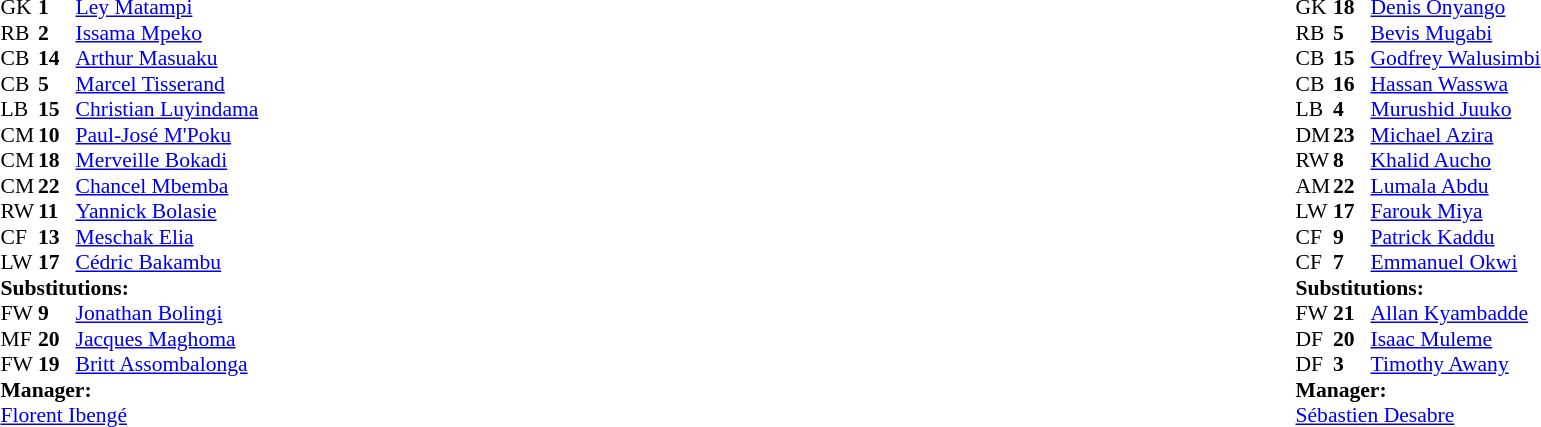<table width="100%">
<tr>
<td valign="top" width="40%"><br><table style="font-size:90%" cellspacing="0" cellpadding="0">
<tr>
<th width=25></th>
<th width=25></th>
</tr>
<tr>
<td>GK</td>
<td><strong>1</strong></td>
<td><a href='#'>Ley Matampi</a></td>
</tr>
<tr>
<td>RB</td>
<td><strong>2</strong></td>
<td><a href='#'>Issama Mpeko</a></td>
</tr>
<tr>
<td>CB</td>
<td><strong>14</strong></td>
<td><a href='#'>Arthur Masuaku</a></td>
</tr>
<tr>
<td>CB</td>
<td><strong>5</strong></td>
<td><a href='#'>Marcel Tisserand</a></td>
</tr>
<tr>
<td>LB</td>
<td><strong>15</strong></td>
<td><a href='#'>Christian Luyindama</a></td>
</tr>
<tr>
<td>CM</td>
<td><strong>10</strong></td>
<td><a href='#'>Paul-José M'Poku</a></td>
<td></td>
<td></td>
</tr>
<tr>
<td>CM</td>
<td><strong>18</strong></td>
<td><a href='#'>Merveille Bokadi</a></td>
<td></td>
</tr>
<tr>
<td>CM</td>
<td><strong>22</strong></td>
<td><a href='#'>Chancel Mbemba</a></td>
<td></td>
<td></td>
</tr>
<tr>
<td>RW</td>
<td><strong>11</strong></td>
<td><a href='#'>Yannick Bolasie</a></td>
<td></td>
<td></td>
</tr>
<tr>
<td>CF</td>
<td><strong>13</strong></td>
<td><a href='#'>Meschak Elia</a></td>
</tr>
<tr>
<td>LW</td>
<td><strong>17</strong></td>
<td><a href='#'>Cédric Bakambu</a></td>
</tr>
<tr>
<td colspan=3><strong>Substitutions:</strong></td>
</tr>
<tr>
<td>FW</td>
<td><strong>9</strong></td>
<td><a href='#'>Jonathan Bolingi</a></td>
<td></td>
<td></td>
</tr>
<tr>
<td>MF</td>
<td><strong>20</strong></td>
<td><a href='#'>Jacques Maghoma</a></td>
<td></td>
<td></td>
</tr>
<tr>
<td>FW</td>
<td><strong>19</strong></td>
<td><a href='#'>Britt Assombalonga</a></td>
<td></td>
<td></td>
</tr>
<tr>
<td colspan=3><strong>Manager:</strong></td>
</tr>
<tr>
<td colspan=3><a href='#'>Florent Ibengé</a></td>
</tr>
</table>
</td>
<td valign="top"></td>
<td valign="top" width="50%"><br><table style="font-size:90%; margin:auto" cellspacing="0" cellpadding="0">
<tr>
<th width=25></th>
<th width=25></th>
</tr>
<tr>
<td>GK</td>
<td><strong>18</strong></td>
<td><a href='#'>Denis Onyango</a></td>
</tr>
<tr>
<td>RB</td>
<td><strong>5</strong></td>
<td><a href='#'>Bevis Mugabi</a></td>
</tr>
<tr>
<td>CB</td>
<td><strong>15</strong></td>
<td><a href='#'>Godfrey Walusimbi</a></td>
</tr>
<tr>
<td>CB</td>
<td><strong>16</strong></td>
<td><a href='#'>Hassan Wasswa</a></td>
</tr>
<tr>
<td>LB</td>
<td><strong>4</strong></td>
<td><a href='#'>Murushid Juuko</a></td>
<td></td>
</tr>
<tr>
<td>DM</td>
<td><strong>23</strong></td>
<td><a href='#'>Michael Azira</a></td>
</tr>
<tr>
<td>RW</td>
<td><strong>8</strong></td>
<td><a href='#'>Khalid Aucho</a></td>
</tr>
<tr>
<td>AM</td>
<td><strong>22</strong></td>
<td><a href='#'>Lumala Abdu</a></td>
<td></td>
<td></td>
</tr>
<tr>
<td>LW</td>
<td><strong>17</strong></td>
<td><a href='#'>Farouk Miya</a></td>
<td></td>
<td></td>
</tr>
<tr>
<td>CF</td>
<td><strong>9</strong></td>
<td><a href='#'>Patrick Kaddu</a></td>
<td></td>
<td></td>
</tr>
<tr>
<td>CF</td>
<td><strong>7</strong></td>
<td><a href='#'>Emmanuel Okwi</a></td>
</tr>
<tr>
<td colspan=3><strong>Substitutions:</strong></td>
</tr>
<tr>
<td>FW</td>
<td><strong>21</strong></td>
<td><a href='#'>Allan Kyambadde</a></td>
<td></td>
<td></td>
</tr>
<tr>
<td>DF</td>
<td><strong>20</strong></td>
<td><a href='#'>Isaac Muleme</a></td>
<td></td>
<td></td>
</tr>
<tr>
<td>DF</td>
<td><strong>3</strong></td>
<td><a href='#'>Timothy Awany</a></td>
<td></td>
<td></td>
</tr>
<tr>
<td colspan=3><strong>Manager:</strong></td>
</tr>
<tr>
<td colspan=3> <a href='#'>Sébastien Desabre</a></td>
</tr>
</table>
</td>
</tr>
</table>
